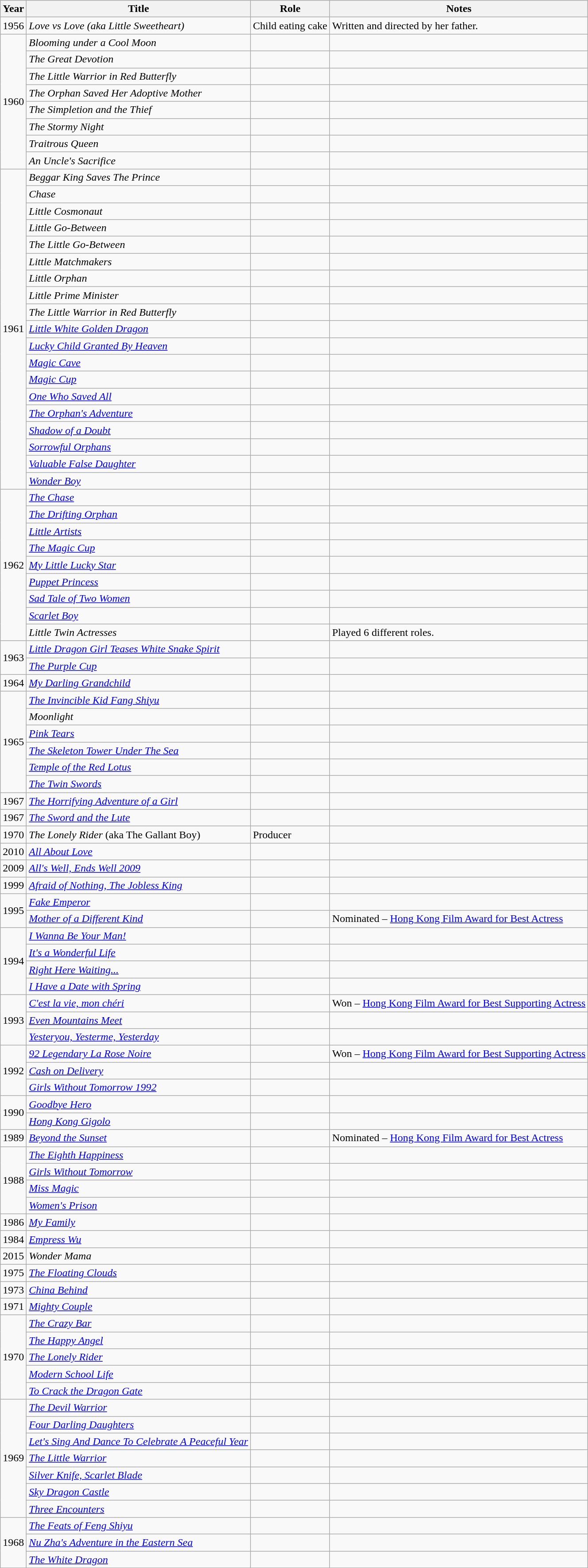<table class="wikitable sortable">
<tr>
<th>Year</th>
<th>Title</th>
<th>Role</th>
<th>Notes</th>
</tr>
<tr>
<td>1956</td>
<td><em>Love vs Love (aka Little Sweetheart)</em> </td>
<td>Child eating cake</td>
<td>Written and directed by her father.</td>
</tr>
<tr>
<td rowspan="8">1960</td>
<td><em>Blooming under a Cool Moon</em></td>
<td></td>
<td></td>
</tr>
<tr>
<td><em>The Great Devotion</em></td>
<td></td>
<td></td>
</tr>
<tr>
<td><em>The Little Warrior in Red Butterfly</em></td>
<td></td>
<td></td>
</tr>
<tr>
<td><em>The Orphan Saved Her Adoptive Mother</em></td>
<td></td>
<td></td>
</tr>
<tr>
<td><em>The Simpletion and the Thief</em></td>
<td></td>
<td></td>
</tr>
<tr>
<td><em>The Stormy Night</em></td>
<td></td>
<td></td>
</tr>
<tr>
<td><em>Traitrous Queen</em></td>
<td></td>
<td></td>
</tr>
<tr>
<td><em>An Uncle's Sacrifice</em></td>
<td></td>
<td></td>
</tr>
<tr>
<td rowspan="19">1961</td>
<td><em>Beggar King Saves The Prince</em></td>
<td></td>
<td></td>
</tr>
<tr>
<td><em>Chase</em></td>
<td></td>
<td></td>
</tr>
<tr>
<td><em>Little Cosmonaut</em></td>
<td></td>
<td></td>
</tr>
<tr>
<td><em>Little Go-Between</em></td>
<td></td>
<td></td>
</tr>
<tr>
<td><em>The Little Go-Between</em></td>
<td></td>
<td></td>
</tr>
<tr>
<td><em>Little Matchmakers</em></td>
<td></td>
<td></td>
</tr>
<tr>
<td><em>Little Orphan</em></td>
<td></td>
<td></td>
</tr>
<tr>
<td><em>Little Prime Minister</em></td>
<td></td>
<td></td>
</tr>
<tr>
<td><em>The Little Warrior in Red Butterfly</em></td>
<td></td>
<td></td>
</tr>
<tr>
<td><em><a href='#'>Little White Golden Dragon</a></em></td>
<td></td>
<td></td>
</tr>
<tr>
<td><em><a href='#'>Lucky Child Granted By Heaven</a></em></td>
<td></td>
<td></td>
</tr>
<tr>
<td><em><a href='#'>Magic Cave</a></em></td>
<td></td>
<td></td>
</tr>
<tr>
<td><em><a href='#'>Magic Cup</a></em></td>
<td></td>
<td></td>
</tr>
<tr>
<td><em><a href='#'>One Who Saved All</a></em></td>
<td></td>
<td></td>
</tr>
<tr>
<td><em><a href='#'>The Orphan's Adventure</a></em></td>
<td></td>
<td></td>
</tr>
<tr>
<td><em><a href='#'>Shadow of a Doubt</a></em></td>
<td></td>
<td></td>
</tr>
<tr>
<td><em><a href='#'>Sorrowful Orphans</a></em></td>
<td></td>
<td></td>
</tr>
<tr>
<td><em><a href='#'>Valuable False Daughter</a></em></td>
<td></td>
<td></td>
</tr>
<tr>
<td><em><a href='#'>Wonder Boy</a></em></td>
<td></td>
<td></td>
</tr>
<tr>
<td rowspan="9">1962</td>
<td><em><a href='#'>The Chase</a></em></td>
<td></td>
<td></td>
</tr>
<tr>
<td><em><a href='#'>The Drifting Orphan</a></em></td>
<td></td>
<td></td>
</tr>
<tr>
<td><em><a href='#'>Little Artists</a></em></td>
<td></td>
<td></td>
</tr>
<tr>
<td><em><a href='#'>The Magic Cup</a></em></td>
<td></td>
<td></td>
</tr>
<tr>
<td><em><a href='#'>My Little Lucky Star</a></em></td>
<td></td>
<td></td>
</tr>
<tr>
<td><em><a href='#'>Puppet Princess</a></em></td>
<td></td>
<td></td>
</tr>
<tr>
<td><em><a href='#'>Sad Tale of Two Women</a></em></td>
<td></td>
<td></td>
</tr>
<tr>
<td><em><a href='#'>Scarlet Boy</a></em></td>
<td></td>
<td></td>
</tr>
<tr>
<td><em>Little Twin Actresses</em></td>
<td></td>
<td>Played 6 different roles.</td>
</tr>
<tr>
<td rowspan="2">1963</td>
<td><em><a href='#'>Little Dragon Girl Teases White Snake Spirit</a></em></td>
<td></td>
<td></td>
</tr>
<tr>
<td><em><a href='#'>The Purple Cup</a></em></td>
<td></td>
<td></td>
</tr>
<tr>
<td>1964</td>
<td><em><a href='#'>My Darling Grandchild</a></em></td>
<td></td>
<td></td>
</tr>
<tr>
<td rowspan="6">1965</td>
<td><em><a href='#'>The Invincible Kid Fang Shiyu</a></em></td>
<td></td>
<td></td>
</tr>
<tr>
<td><em>Moonlight</em></td>
<td></td>
<td></td>
</tr>
<tr>
<td><em><a href='#'>Pink Tears</a></em></td>
<td></td>
<td></td>
</tr>
<tr>
<td><em><a href='#'>The Skeleton Tower Under The Sea</a></em></td>
<td></td>
<td></td>
</tr>
<tr>
<td><em><a href='#'>Temple of the Red Lotus</a></em></td>
<td></td>
<td></td>
</tr>
<tr>
<td><em><a href='#'>The Twin Swords</a></em></td>
<td></td>
<td></td>
</tr>
<tr>
<td>1967</td>
<td><em><a href='#'>The Horrifying Adventure of a Girl</a></em></td>
<td></td>
<td></td>
</tr>
<tr>
<td>1967</td>
<td><em><a href='#'>The Sword and the Lute</a></em></td>
<td></td>
<td></td>
</tr>
<tr>
<td>1970</td>
<td><em>The Lonely Rider</em> (aka The Gallant Boy)</td>
<td>Producer</td>
<td></td>
</tr>
<tr>
<td>2010</td>
<td><em><a href='#'>All About Love</a></em></td>
<td></td>
<td></td>
</tr>
<tr>
<td>2009</td>
<td><em><a href='#'>All's Well, Ends Well 2009</a></em></td>
<td></td>
<td></td>
</tr>
<tr>
<td>1999</td>
<td><em><a href='#'>Afraid of Nothing, The Jobless King</a></em></td>
<td></td>
<td></td>
</tr>
<tr>
<td rowspan="2">1995</td>
<td><em><a href='#'>Fake Emperor</a></em></td>
<td></td>
<td></td>
</tr>
<tr>
<td><em><a href='#'>Mother of a Different Kind</a></em></td>
<td></td>
<td>Nominated – <a href='#'>Hong Kong Film Award for Best Actress</a></td>
</tr>
<tr>
<td rowspan="4">1994</td>
<td><em><a href='#'>I Wanna Be Your Man!</a></em></td>
<td></td>
<td></td>
</tr>
<tr>
<td><em><a href='#'>It's a Wonderful Life</a></em></td>
<td></td>
<td></td>
</tr>
<tr>
<td><em><a href='#'>Right Here Waiting...</a></em></td>
<td></td>
<td></td>
</tr>
<tr>
<td><em><a href='#'>I Have a Date with Spring</a></em></td>
<td></td>
<td></td>
</tr>
<tr>
<td rowspan="3">1993</td>
<td><em><a href='#'>C'est la vie, mon chéri</a></em></td>
<td></td>
<td>Won – <a href='#'>Hong Kong Film Award for Best Supporting Actress</a></td>
</tr>
<tr>
<td><em><a href='#'>Even Mountains Meet</a></em></td>
<td></td>
<td></td>
</tr>
<tr>
<td><em><a href='#'>Yesteryou, Yesterme, Yesterday</a></em></td>
<td></td>
<td></td>
</tr>
<tr>
<td rowspan="3">1992</td>
<td><em><a href='#'>92 Legendary La Rose Noire</a></em></td>
<td></td>
<td>Won – <a href='#'>Hong Kong Film Award for Best Supporting Actress</a></td>
</tr>
<tr>
<td><em><a href='#'>Cash on Delivery</a></em></td>
<td></td>
<td></td>
</tr>
<tr>
<td><em><a href='#'>Girls Without Tomorrow 1992</a></em></td>
<td></td>
<td></td>
</tr>
<tr>
<td rowspan="2">1990</td>
<td><em><a href='#'>Goodbye Hero</a></em></td>
<td></td>
<td></td>
</tr>
<tr>
<td><em><a href='#'>Hong Kong Gigolo</a></em></td>
<td></td>
<td></td>
</tr>
<tr>
<td>1989</td>
<td><em><a href='#'>Beyond the Sunset</a></em></td>
<td></td>
<td>Nominated – <a href='#'>Hong Kong Film Award for Best Actress</a></td>
</tr>
<tr>
<td rowspan="4">1988</td>
<td><em><a href='#'>The Eighth Happiness</a></em></td>
<td></td>
<td></td>
</tr>
<tr>
<td><em><a href='#'>Girls Without Tomorrow</a></em></td>
<td></td>
<td></td>
</tr>
<tr>
<td><em><a href='#'>Miss Magic</a></em></td>
<td></td>
<td></td>
</tr>
<tr>
<td><em><a href='#'>Women's Prison</a></em></td>
<td></td>
<td></td>
</tr>
<tr>
<td>1986</td>
<td><em><a href='#'>My Family</a></em></td>
<td></td>
<td></td>
</tr>
<tr>
<td>1984</td>
<td><em><a href='#'>Empress Wu</a></em></td>
<td></td>
<td></td>
</tr>
<tr>
<td>2015</td>
<td><em>Wonder Mama</em></td>
<td></td>
<td></td>
</tr>
<tr>
<td>1975</td>
<td><em><a href='#'>The Floating Clouds</a></em></td>
<td></td>
<td></td>
</tr>
<tr>
<td>1973</td>
<td><em><a href='#'>China Behind</a></em></td>
<td></td>
<td></td>
</tr>
<tr>
<td>1971</td>
<td><em><a href='#'>Mighty Couple</a></em></td>
<td></td>
<td></td>
</tr>
<tr>
<td rowspan="5">1970</td>
<td><em><a href='#'>The Crazy Bar</a></em></td>
<td></td>
<td></td>
</tr>
<tr>
<td><em><a href='#'>The Happy Angel</a></em></td>
<td></td>
<td></td>
</tr>
<tr>
<td><em><a href='#'>The Lonely Rider</a></em></td>
<td></td>
<td></td>
</tr>
<tr>
<td><em><a href='#'>Modern School Life</a></em></td>
<td></td>
<td></td>
</tr>
<tr>
<td><em><a href='#'>To Crack the Dragon Gate</a></em></td>
<td></td>
<td></td>
</tr>
<tr>
<td rowspan="7">1969</td>
<td><em><a href='#'>The Devil Warrior</a></em></td>
<td></td>
<td></td>
</tr>
<tr>
<td><em><a href='#'>Four Darling Daughters</a></em></td>
<td></td>
<td></td>
</tr>
<tr>
<td><em><a href='#'>Let's Sing And Dance To Celebrate A Peaceful Year</a></em></td>
<td></td>
<td></td>
</tr>
<tr>
<td><em><a href='#'>The Little Warrior</a></em></td>
<td></td>
<td></td>
</tr>
<tr>
<td><em><a href='#'>Silver Knife, Scarlet Blade</a></em></td>
<td></td>
<td></td>
</tr>
<tr>
<td><em><a href='#'>Sky Dragon Castle</a></em></td>
<td></td>
<td></td>
</tr>
<tr>
<td><em><a href='#'>Three Encounters</a></em></td>
<td></td>
<td></td>
</tr>
<tr>
<td rowspan="3">1968</td>
<td><em><a href='#'>The Feats of Feng Shiyu</a></em></td>
<td></td>
<td></td>
</tr>
<tr>
<td><em><a href='#'>Nu Zha's Adventure in the Eastern Sea</a></em></td>
<td></td>
<td></td>
</tr>
<tr>
<td><em><a href='#'>The White Dragon</a></em></td>
<td></td>
<td></td>
</tr>
<tr>
</tr>
</table>
